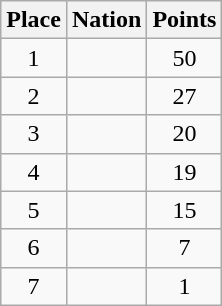<table class="wikitable" style="text-align:center">
<tr>
<th>Place</th>
<th>Nation</th>
<th>Points</th>
</tr>
<tr>
<td>1</td>
<td align=left></td>
<td>50</td>
</tr>
<tr>
<td>2</td>
<td align=left></td>
<td>27</td>
</tr>
<tr>
<td>3</td>
<td align=left></td>
<td>20</td>
</tr>
<tr>
<td>4</td>
<td align=left></td>
<td>19</td>
</tr>
<tr>
<td>5</td>
<td align=left></td>
<td>15</td>
</tr>
<tr>
<td>6</td>
<td align=left></td>
<td>7</td>
</tr>
<tr>
<td>7</td>
<td align=left></td>
<td>1</td>
</tr>
</table>
